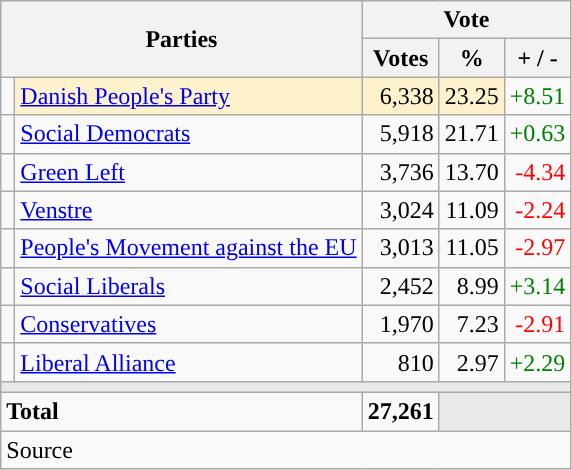<table class="wikitable" style="text-align:right;">
<tr>
<th style="text-align:centre;" rowspan="2" colspan="2" width="225">Parties</th>
<th colspan="3">Vote</th>
</tr>
<tr>
<th width="15">Votes</th>
<th width="15">%</th>
<th width="15">+ / -</th>
</tr>
<tr>
<td width="2" style="color:inherit;background:"></td>
<td bgcolor=#fef2cc   align="left"><a href='#'>Danish People's Party</a></td>
<td bgcolor=#fef2cc>6,338</td>
<td bgcolor=#fef2cc>23.25</td>
<td style=color:green;>+8.51</td>
</tr>
<tr>
<td width="2" style="color:inherit;background:"></td>
<td align="left"><a href='#'>Social Democrats</a></td>
<td>5,918</td>
<td>21.71</td>
<td style=color:green;>+0.63</td>
</tr>
<tr>
<td width="2" style="color:inherit;background:"></td>
<td align="left"><a href='#'>Green Left</a></td>
<td>3,736</td>
<td>13.70</td>
<td style=color:red;>-4.34</td>
</tr>
<tr>
<td width="2" style="color:inherit;background:"></td>
<td align="left"><a href='#'>Venstre</a></td>
<td>3,024</td>
<td>11.09</td>
<td style=color:red;>-2.24</td>
</tr>
<tr>
<td width="2" style="color:inherit;background:"></td>
<td align="left"><a href='#'>People's Movement against the EU</a></td>
<td>3,013</td>
<td>11.05</td>
<td style=color:red;>-2.97</td>
</tr>
<tr>
<td width="2" style="color:inherit;background:"></td>
<td align="left"><a href='#'>Social Liberals</a></td>
<td>2,452</td>
<td>8.99</td>
<td style=color:green;>+3.14</td>
</tr>
<tr>
<td width="2" style="color:inherit;background:"></td>
<td align="left"><a href='#'>Conservatives</a></td>
<td>1,970</td>
<td>7.23</td>
<td style=color:red;>-2.91</td>
</tr>
<tr>
<td width="2" style="color:inherit;background:"></td>
<td align="left"><a href='#'>Liberal Alliance</a></td>
<td>810</td>
<td>2.97</td>
<td style=color:green;>+2.29</td>
</tr>
<tr>
<td colspan="7" bgcolor="#E9E9E9"></td>
</tr>
<tr>
<td align="left" colspan="2"><strong>Total</strong></td>
<td><strong>27,261</strong></td>
<td bgcolor="#E9E9E9" colspan="2"></td>
</tr>
<tr>
<td align="left" colspan="6">Source</td>
</tr>
</table>
